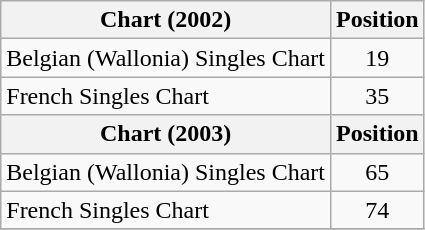<table class="wikitable sortable">
<tr>
<th>Chart (2002)</th>
<th>Position</th>
</tr>
<tr>
<td>Belgian (Wallonia) Singles Chart</td>
<td align="center">19</td>
</tr>
<tr>
<td>French Singles Chart</td>
<td align="center">35</td>
</tr>
<tr>
<th>Chart (2003)</th>
<th>Position</th>
</tr>
<tr>
<td>Belgian (Wallonia) Singles Chart</td>
<td align="center">65</td>
</tr>
<tr>
<td>French Singles Chart</td>
<td align="center">74</td>
</tr>
<tr>
</tr>
</table>
